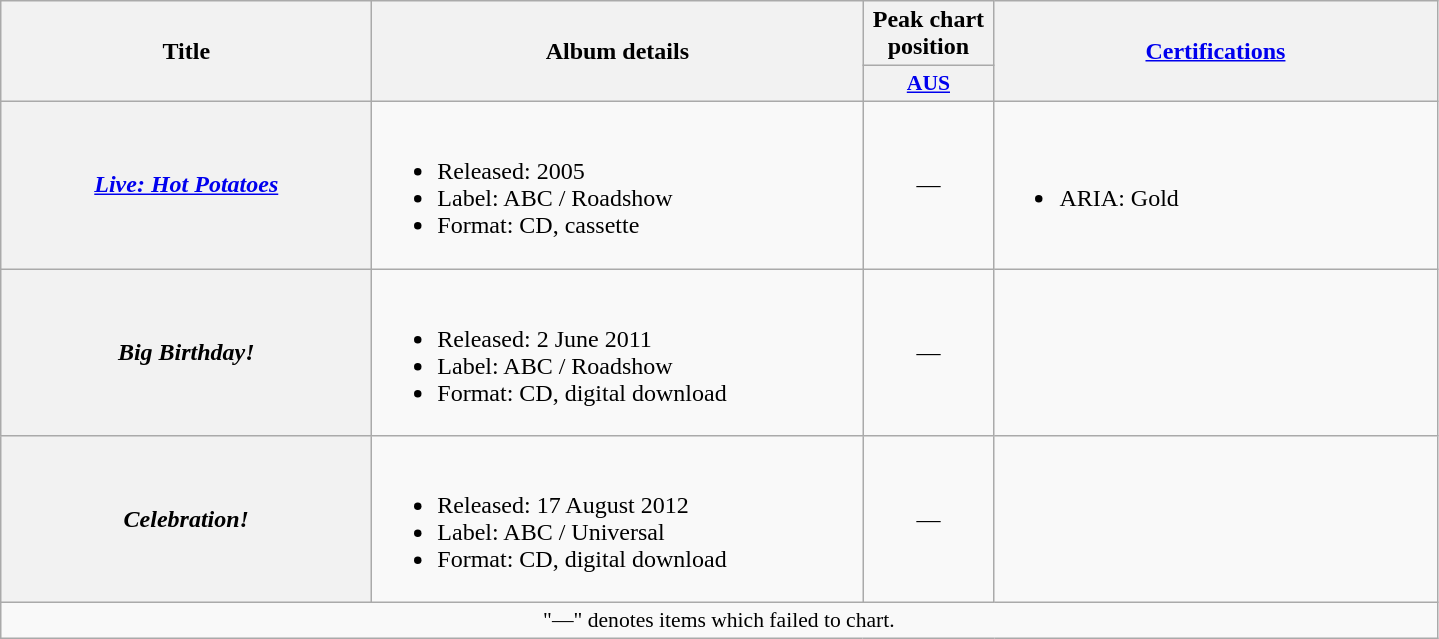<table class="wikitable plainrowheaders">
<tr>
<th scope="col" style="width:15em;" rowspan="2">Title</th>
<th scope="col" style="width:20em;" rowspan="2">Album details</th>
<th scope="col" style="width:5em;">Peak chart position</th>
<th scope="col" style="width:18em;" rowspan="2"><a href='#'>Certifications</a><br></th>
</tr>
<tr>
<th scope="col" style="width:5em;font-size:90%;"><a href='#'>AUS</a><br></th>
</tr>
<tr>
<th scope="row"><em><a href='#'>Live: Hot Potatoes</a></em></th>
<td><br><ul><li>Released: 2005</li><li>Label: ABC / Roadshow</li><li>Format: CD, cassette</li></ul></td>
<td style="text-align:center;">—</td>
<td><br><ul><li>ARIA: Gold</li></ul></td>
</tr>
<tr>
<th scope="row"><em>Big Birthday!</em></th>
<td><br><ul><li>Released: 2 June 2011</li><li>Label: ABC / Roadshow</li><li>Format: CD, digital download</li></ul></td>
<td style="text-align:center;">—</td>
<td></td>
</tr>
<tr>
<th scope="row"><em>Celebration!</em></th>
<td><br><ul><li>Released: 17 August 2012</li><li>Label: ABC / Universal</li><li>Format: CD, digital download</li></ul></td>
<td style="text-align:center;">—</td>
<td></td>
</tr>
<tr>
<td colspan="8" style="text-align:center; font-size:90%">"—" denotes items which failed to chart.</td>
</tr>
</table>
